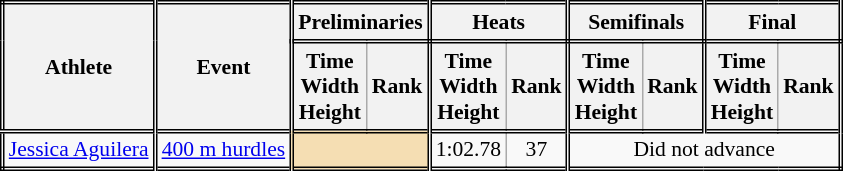<table class=wikitable style="font-size:90%; border: double;">
<tr>
<th rowspan="2" style="border-right:double">Athlete</th>
<th rowspan="2" style="border-right:double">Event</th>
<th colspan="2" style="border-right:double; border-bottom:double;">Preliminaries</th>
<th colspan="2" style="border-right:double; border-bottom:double;">Heats</th>
<th colspan="2" style="border-right:double; border-bottom:double;">Semifinals</th>
<th colspan="2" style="border-right:double; border-bottom:double;">Final</th>
</tr>
<tr>
<th>Time<br>Width<br>Height</th>
<th style="border-right:double">Rank</th>
<th>Time<br>Width<br>Height</th>
<th style="border-right:double">Rank</th>
<th>Time<br>Width<br>Height</th>
<th style="border-right:double">Rank</th>
<th>Time<br>Width<br>Height</th>
<th style="border-right:double">Rank</th>
</tr>
<tr style="border-top: double;">
<td style="border-right:double"><a href='#'>Jessica Aguilera</a></td>
<td style="border-right:double"><a href='#'>400 m hurdles</a></td>
<td style="border-right:double" colspan= 2 bgcolor="wheat"></td>
<td align=center>1:02.78</td>
<td align=center style="border-right:double">37</td>
<td colspan="4" align=center>Did not advance</td>
</tr>
</table>
